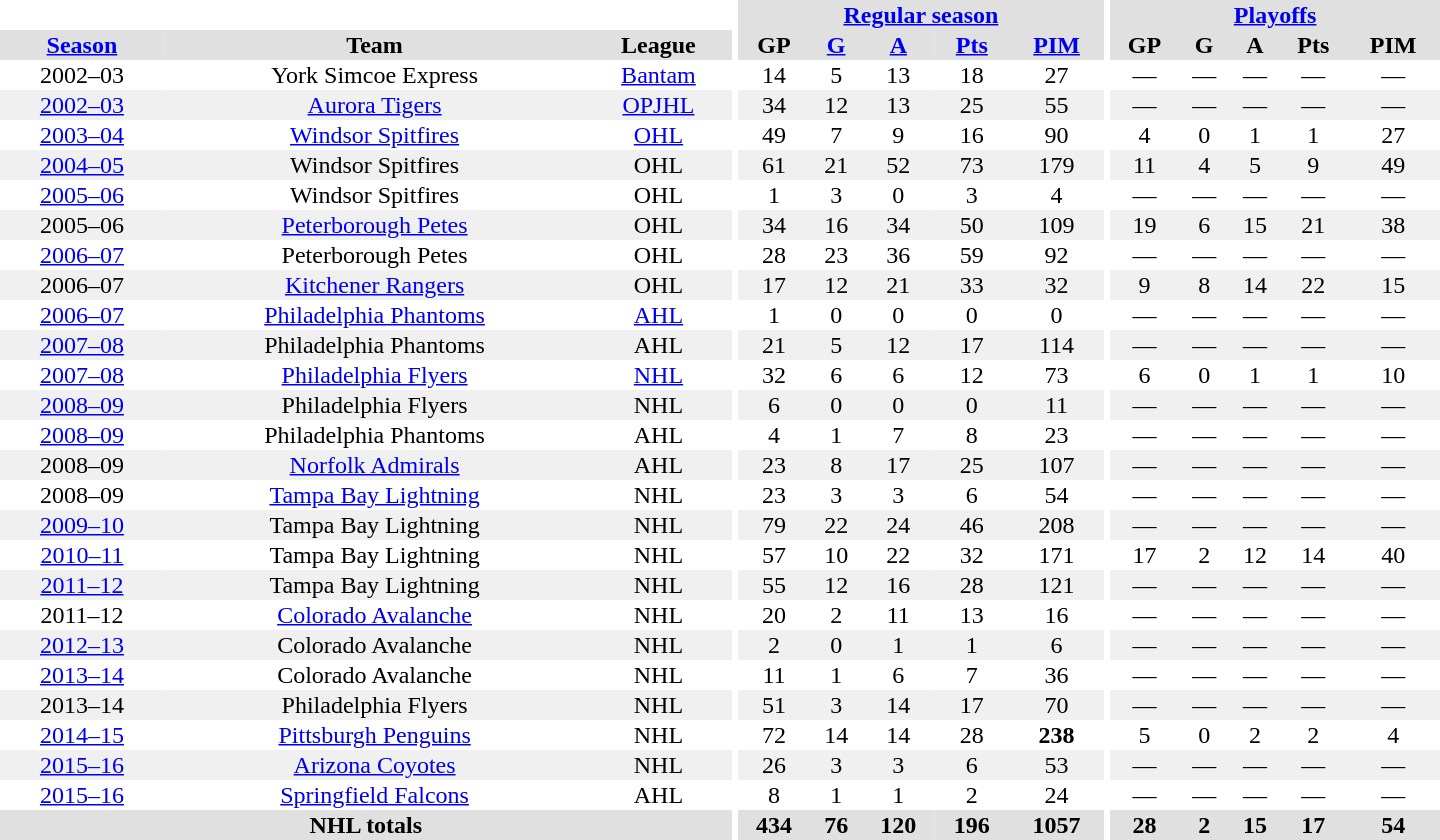<table border="0" cellpadding="1" cellspacing="0" style="text-align:center; width:60em">
<tr style="background:#e0e0e0;">
<th colspan="3" style="background:#fff;"></th>
<th rowspan="99" style="background:#fff;"></th>
<th colspan="5"><a href='#'>Regular season</a></th>
<th rowspan="99" style="background:#fff;"></th>
<th colspan="5"><a href='#'>Playoffs</a></th>
</tr>
<tr style="background:#e0e0e0;">
<th><a href='#'>Season</a></th>
<th>Team</th>
<th>League</th>
<th>GP</th>
<th><a href='#'>G</a></th>
<th><a href='#'>A</a></th>
<th><a href='#'>Pts</a></th>
<th><a href='#'>PIM</a></th>
<th>GP</th>
<th>G</th>
<th>A</th>
<th>Pts</th>
<th>PIM</th>
</tr>
<tr>
<td>2002–03</td>
<td>York Simcoe Express</td>
<td><a href='#'>Bantam</a></td>
<td>14</td>
<td>5</td>
<td>13</td>
<td>18</td>
<td>27</td>
<td>—</td>
<td>—</td>
<td>—</td>
<td>—</td>
<td>—</td>
</tr>
<tr style="background:#f0f0f0;">
<td><a href='#'>2002–03</a></td>
<td><a href='#'>Aurora Tigers</a></td>
<td><a href='#'>OPJHL</a></td>
<td>34</td>
<td>12</td>
<td>13</td>
<td>25</td>
<td>55</td>
<td>—</td>
<td>—</td>
<td>—</td>
<td>—</td>
<td>—</td>
</tr>
<tr>
<td><a href='#'>2003–04</a></td>
<td><a href='#'>Windsor Spitfires</a></td>
<td><a href='#'>OHL</a></td>
<td>49</td>
<td>7</td>
<td>9</td>
<td>16</td>
<td>90</td>
<td>4</td>
<td>0</td>
<td>1</td>
<td>1</td>
<td>27</td>
</tr>
<tr style="background:#f0f0f0;">
<td><a href='#'>2004–05</a></td>
<td>Windsor Spitfires</td>
<td>OHL</td>
<td>61</td>
<td>21</td>
<td>52</td>
<td>73</td>
<td>179</td>
<td>11</td>
<td>4</td>
<td>5</td>
<td>9</td>
<td>49</td>
</tr>
<tr>
<td><a href='#'>2005–06</a></td>
<td>Windsor Spitfires</td>
<td>OHL</td>
<td>1</td>
<td>3</td>
<td>0</td>
<td>3</td>
<td>4</td>
<td>—</td>
<td>—</td>
<td>—</td>
<td>—</td>
<td>—</td>
</tr>
<tr style="background:#f0f0f0;">
<td>2005–06</td>
<td><a href='#'>Peterborough Petes</a></td>
<td>OHL</td>
<td>34</td>
<td>16</td>
<td>34</td>
<td>50</td>
<td>109</td>
<td>19</td>
<td>6</td>
<td>15</td>
<td>21</td>
<td>38</td>
</tr>
<tr>
<td><a href='#'>2006–07</a></td>
<td>Peterborough Petes</td>
<td>OHL</td>
<td>28</td>
<td>23</td>
<td>36</td>
<td>59</td>
<td>92</td>
<td>—</td>
<td>—</td>
<td>—</td>
<td>—</td>
<td>—</td>
</tr>
<tr style="background:#f0f0f0;">
<td>2006–07</td>
<td><a href='#'>Kitchener Rangers</a></td>
<td>OHL</td>
<td>17</td>
<td>12</td>
<td>21</td>
<td>33</td>
<td>32</td>
<td>9</td>
<td>8</td>
<td>14</td>
<td>22</td>
<td>15</td>
</tr>
<tr>
<td><a href='#'>2006–07</a></td>
<td><a href='#'>Philadelphia Phantoms</a></td>
<td><a href='#'>AHL</a></td>
<td>1</td>
<td>0</td>
<td>0</td>
<td>0</td>
<td>0</td>
<td>—</td>
<td>—</td>
<td>—</td>
<td>—</td>
<td>—</td>
</tr>
<tr style="background:#f0f0f0;">
<td><a href='#'>2007–08</a></td>
<td>Philadelphia Phantoms</td>
<td>AHL</td>
<td>21</td>
<td>5</td>
<td>12</td>
<td>17</td>
<td>114</td>
<td>—</td>
<td>—</td>
<td>—</td>
<td>—</td>
<td>—</td>
</tr>
<tr>
<td><a href='#'>2007–08</a></td>
<td><a href='#'>Philadelphia Flyers</a></td>
<td><a href='#'>NHL</a></td>
<td>32</td>
<td>6</td>
<td>6</td>
<td>12</td>
<td>73</td>
<td>6</td>
<td>0</td>
<td>1</td>
<td>1</td>
<td>10</td>
</tr>
<tr style="background:#f0f0f0;">
<td><a href='#'>2008–09</a></td>
<td>Philadelphia Flyers</td>
<td>NHL</td>
<td>6</td>
<td>0</td>
<td>0</td>
<td>0</td>
<td>11</td>
<td>—</td>
<td>—</td>
<td>—</td>
<td>—</td>
<td>—</td>
</tr>
<tr>
<td><a href='#'>2008–09</a></td>
<td>Philadelphia Phantoms</td>
<td>AHL</td>
<td>4</td>
<td>1</td>
<td>7</td>
<td>8</td>
<td>23</td>
<td>—</td>
<td>—</td>
<td>—</td>
<td>—</td>
<td>—</td>
</tr>
<tr style="background:#f0f0f0;">
<td>2008–09</td>
<td><a href='#'>Norfolk Admirals</a></td>
<td>AHL</td>
<td>23</td>
<td>8</td>
<td>17</td>
<td>25</td>
<td>107</td>
<td>—</td>
<td>—</td>
<td>—</td>
<td>—</td>
<td>—</td>
</tr>
<tr>
<td>2008–09</td>
<td><a href='#'>Tampa Bay Lightning</a></td>
<td>NHL</td>
<td>23</td>
<td>3</td>
<td>3</td>
<td>6</td>
<td>54</td>
<td>—</td>
<td>—</td>
<td>—</td>
<td>—</td>
<td>—</td>
</tr>
<tr style="background:#f0f0f0;">
<td><a href='#'>2009–10</a></td>
<td>Tampa Bay Lightning</td>
<td>NHL</td>
<td>79</td>
<td>22</td>
<td>24</td>
<td>46</td>
<td>208</td>
<td>—</td>
<td>—</td>
<td>—</td>
<td>—</td>
<td>—</td>
</tr>
<tr>
<td><a href='#'>2010–11</a></td>
<td>Tampa Bay Lightning</td>
<td>NHL</td>
<td>57</td>
<td>10</td>
<td>22</td>
<td>32</td>
<td>171</td>
<td>17</td>
<td>2</td>
<td>12</td>
<td>14</td>
<td>40</td>
</tr>
<tr style="background:#f0f0f0;">
<td><a href='#'>2011–12</a></td>
<td>Tampa Bay Lightning</td>
<td>NHL</td>
<td>55</td>
<td>12</td>
<td>16</td>
<td>28</td>
<td>121</td>
<td>—</td>
<td>—</td>
<td>—</td>
<td>—</td>
<td>—</td>
</tr>
<tr>
<td>2011–12</td>
<td><a href='#'>Colorado Avalanche</a></td>
<td>NHL</td>
<td>20</td>
<td>2</td>
<td>11</td>
<td>13</td>
<td>16</td>
<td>—</td>
<td>—</td>
<td>—</td>
<td>—</td>
<td>—</td>
</tr>
<tr style="background:#f0f0f0;">
<td><a href='#'>2012–13</a></td>
<td>Colorado Avalanche</td>
<td>NHL</td>
<td>2</td>
<td>0</td>
<td>1</td>
<td>1</td>
<td>6</td>
<td>—</td>
<td>—</td>
<td>—</td>
<td>—</td>
<td>—</td>
</tr>
<tr>
<td><a href='#'>2013–14</a></td>
<td>Colorado Avalanche</td>
<td>NHL</td>
<td>11</td>
<td>1</td>
<td>6</td>
<td>7</td>
<td>36</td>
<td>—</td>
<td>—</td>
<td>—</td>
<td>—</td>
<td>—</td>
</tr>
<tr>
</tr>
<tr style="background:#f0f0f0;">
<td>2013–14</td>
<td>Philadelphia Flyers</td>
<td>NHL</td>
<td>51</td>
<td>3</td>
<td>14</td>
<td>17</td>
<td>70</td>
<td>—</td>
<td>—</td>
<td>—</td>
<td>—</td>
<td>—</td>
</tr>
<tr>
<td><a href='#'>2014–15</a></td>
<td><a href='#'>Pittsburgh Penguins</a></td>
<td>NHL</td>
<td>72</td>
<td>14</td>
<td>14</td>
<td>28</td>
<td><strong>238</strong></td>
<td>5</td>
<td>0</td>
<td>2</td>
<td>2</td>
<td>4</td>
</tr>
<tr style="background:#f0f0f0;">
<td><a href='#'>2015–16</a></td>
<td><a href='#'>Arizona Coyotes</a></td>
<td>NHL</td>
<td>26</td>
<td>3</td>
<td>3</td>
<td>6</td>
<td>53</td>
<td>—</td>
<td>—</td>
<td>—</td>
<td>—</td>
<td>—</td>
</tr>
<tr>
<td><a href='#'>2015–16</a></td>
<td><a href='#'>Springfield Falcons</a></td>
<td>AHL</td>
<td>8</td>
<td>1</td>
<td>1</td>
<td>2</td>
<td>24</td>
<td>—</td>
<td>—</td>
<td>—</td>
<td>—</td>
<td>—</td>
</tr>
<tr style="background:#e0e0e0;">
<th colspan="3">NHL totals</th>
<th>434</th>
<th>76</th>
<th>120</th>
<th>196</th>
<th>1057</th>
<th>28</th>
<th>2</th>
<th>15</th>
<th>17</th>
<th>54</th>
</tr>
</table>
